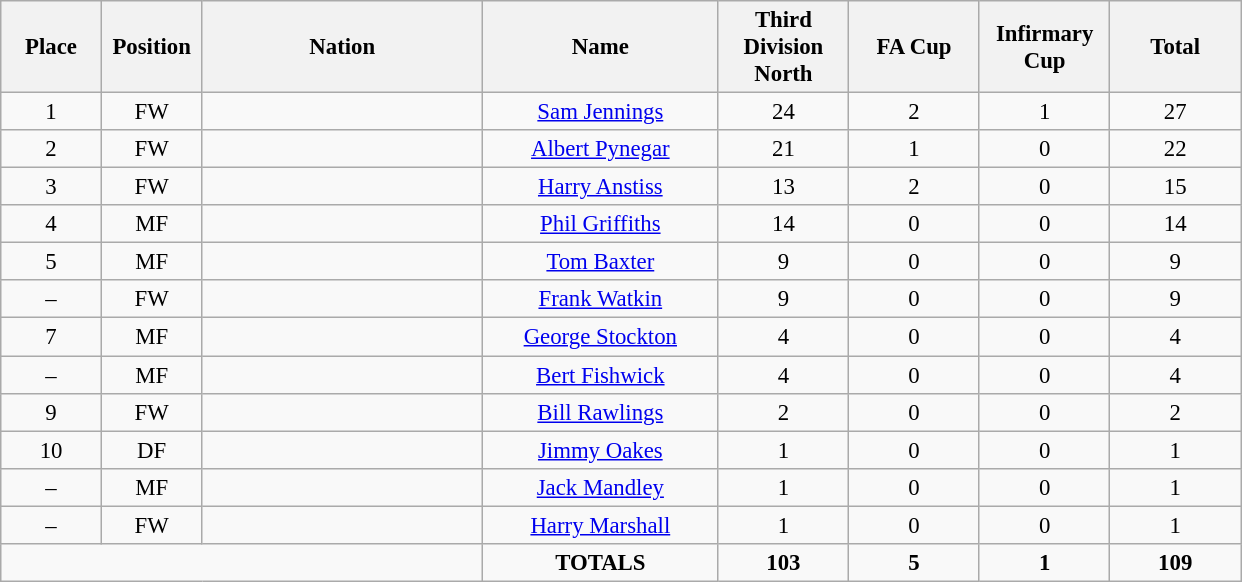<table class="wikitable" style="font-size: 95%; text-align: center;">
<tr>
<th width=60>Place</th>
<th width=60>Position</th>
<th width=180>Nation</th>
<th width=150>Name</th>
<th width=80>Third Division North</th>
<th width=80>FA Cup</th>
<th width=80>Infirmary Cup</th>
<th width=80>Total</th>
</tr>
<tr>
<td>1</td>
<td>FW</td>
<td></td>
<td><a href='#'>Sam Jennings</a></td>
<td>24</td>
<td>2</td>
<td>1</td>
<td>27</td>
</tr>
<tr>
<td>2</td>
<td>FW</td>
<td></td>
<td><a href='#'>Albert Pynegar</a></td>
<td>21</td>
<td>1</td>
<td>0</td>
<td>22</td>
</tr>
<tr>
<td>3</td>
<td>FW</td>
<td></td>
<td><a href='#'>Harry Anstiss</a></td>
<td>13</td>
<td>2</td>
<td>0</td>
<td>15</td>
</tr>
<tr>
<td>4</td>
<td>MF</td>
<td></td>
<td><a href='#'>Phil Griffiths</a></td>
<td>14</td>
<td>0</td>
<td>0</td>
<td>14</td>
</tr>
<tr>
<td>5</td>
<td>MF</td>
<td></td>
<td><a href='#'>Tom Baxter</a></td>
<td>9</td>
<td>0</td>
<td>0</td>
<td>9</td>
</tr>
<tr>
<td>–</td>
<td>FW</td>
<td></td>
<td><a href='#'>Frank Watkin</a></td>
<td>9</td>
<td>0</td>
<td>0</td>
<td>9</td>
</tr>
<tr>
<td>7</td>
<td>MF</td>
<td></td>
<td><a href='#'>George Stockton</a></td>
<td>4</td>
<td>0</td>
<td>0</td>
<td>4</td>
</tr>
<tr>
<td>–</td>
<td>MF</td>
<td></td>
<td><a href='#'>Bert Fishwick</a></td>
<td>4</td>
<td>0</td>
<td>0</td>
<td>4</td>
</tr>
<tr>
<td>9</td>
<td>FW</td>
<td></td>
<td><a href='#'>Bill Rawlings</a></td>
<td>2</td>
<td>0</td>
<td>0</td>
<td>2</td>
</tr>
<tr>
<td>10</td>
<td>DF</td>
<td></td>
<td><a href='#'>Jimmy Oakes</a></td>
<td>1</td>
<td>0</td>
<td>0</td>
<td>1</td>
</tr>
<tr>
<td>–</td>
<td>MF</td>
<td></td>
<td><a href='#'>Jack Mandley</a></td>
<td>1</td>
<td>0</td>
<td>0</td>
<td>1</td>
</tr>
<tr>
<td>–</td>
<td>FW</td>
<td></td>
<td><a href='#'>Harry Marshall</a></td>
<td>1</td>
<td>0</td>
<td>0</td>
<td>1</td>
</tr>
<tr>
<td colspan="3"></td>
<td><strong>TOTALS</strong></td>
<td><strong>103</strong></td>
<td><strong>5</strong></td>
<td><strong>1</strong></td>
<td><strong>109</strong></td>
</tr>
</table>
